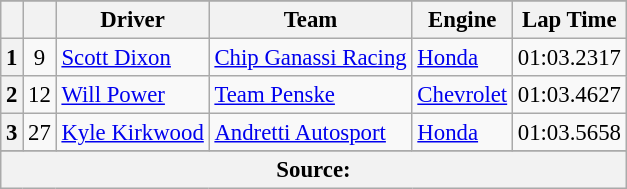<table class="wikitable" style="font-size:95%;">
<tr>
</tr>
<tr>
<th></th>
<th></th>
<th>Driver</th>
<th>Team</th>
<th>Engine</th>
<th>Lap Time</th>
</tr>
<tr>
<th>1</th>
<td align="center">9</td>
<td> <a href='#'>Scott Dixon</a> <strong></strong></td>
<td><a href='#'>Chip Ganassi Racing</a></td>
<td><a href='#'>Honda</a></td>
<td>01:03.2317</td>
</tr>
<tr>
<th>2</th>
<td align="center">12</td>
<td> <a href='#'>Will Power</a> <strong></strong></td>
<td><a href='#'>Team Penske</a></td>
<td><a href='#'>Chevrolet</a></td>
<td>01:03.4627</td>
</tr>
<tr>
<th>3</th>
<td align="center">27</td>
<td> <a href='#'>Kyle Kirkwood</a></td>
<td><a href='#'>Andretti Autosport</a></td>
<td><a href='#'>Honda</a></td>
<td>01:03.5658</td>
</tr>
<tr>
</tr>
<tr class="sortbottom">
<th colspan="6">Source:</th>
</tr>
</table>
